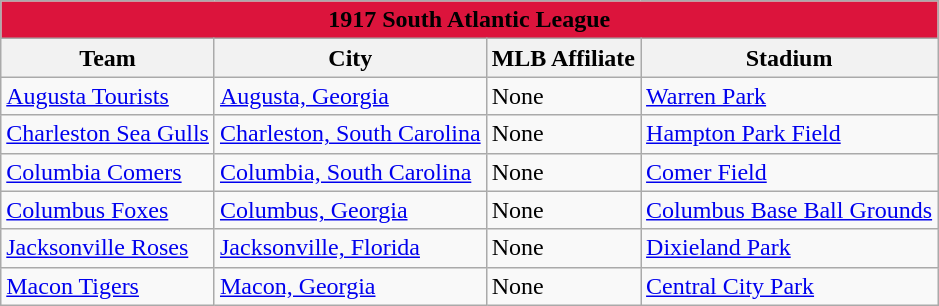<table class="wikitable" style="width:auto">
<tr>
<td bgcolor="#DC143C" align="center" colspan="7"><strong><span>1917 South Atlantic League</span></strong></td>
</tr>
<tr>
<th>Team</th>
<th>City</th>
<th>MLB Affiliate</th>
<th>Stadium</th>
</tr>
<tr>
<td><a href='#'>Augusta Tourists</a></td>
<td><a href='#'>Augusta, Georgia</a></td>
<td>None</td>
<td><a href='#'>Warren Park</a></td>
</tr>
<tr>
<td><a href='#'>Charleston Sea Gulls</a></td>
<td><a href='#'>Charleston, South Carolina</a></td>
<td>None</td>
<td><a href='#'>Hampton Park Field</a></td>
</tr>
<tr>
<td><a href='#'>Columbia Comers</a></td>
<td><a href='#'>Columbia, South Carolina</a></td>
<td>None</td>
<td><a href='#'>Comer Field</a></td>
</tr>
<tr>
<td><a href='#'>Columbus Foxes</a></td>
<td><a href='#'>Columbus, Georgia</a></td>
<td>None</td>
<td><a href='#'>Columbus Base Ball Grounds</a></td>
</tr>
<tr>
<td><a href='#'>Jacksonville Roses</a></td>
<td><a href='#'>Jacksonville, Florida</a></td>
<td>None</td>
<td><a href='#'>Dixieland Park</a></td>
</tr>
<tr>
<td><a href='#'>Macon Tigers</a></td>
<td><a href='#'>Macon, Georgia</a></td>
<td>None</td>
<td><a href='#'>Central City Park</a></td>
</tr>
</table>
